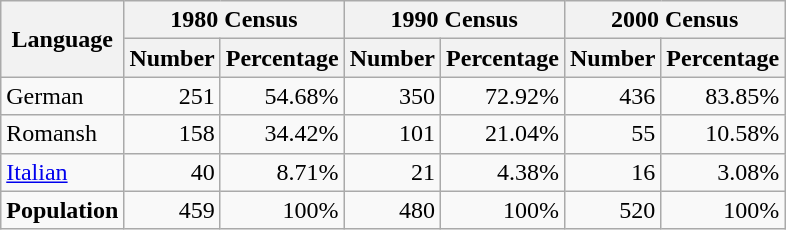<table class="wikitable">
<tr ---->
<th rowspan="2">Language</th>
<th colspan="2">1980 Census</th>
<th colspan="2">1990 Census</th>
<th colspan="2">2000 Census</th>
</tr>
<tr ---->
<th>Number</th>
<th>Percentage</th>
<th>Number</th>
<th>Percentage</th>
<th>Number</th>
<th>Percentage</th>
</tr>
<tr ---->
<td>German</td>
<td align=right>251</td>
<td align=right>54.68%</td>
<td align=right>350</td>
<td align=right>72.92%</td>
<td align=right>436</td>
<td align=right>83.85%</td>
</tr>
<tr ---->
<td>Romansh</td>
<td align=right>158</td>
<td align=right>34.42%</td>
<td align=right>101</td>
<td align=right>21.04%</td>
<td align=right>55</td>
<td align=right>10.58%</td>
</tr>
<tr ---->
<td><a href='#'>Italian</a></td>
<td align=right>40</td>
<td align=right>8.71%</td>
<td align=right>21</td>
<td align=right>4.38%</td>
<td align=right>16</td>
<td align=right>3.08%</td>
</tr>
<tr ---->
<td><strong>Population</strong></td>
<td align=right>459</td>
<td align=right>100%</td>
<td align=right>480</td>
<td align=right>100%</td>
<td align=right>520</td>
<td align=right>100%</td>
</tr>
</table>
